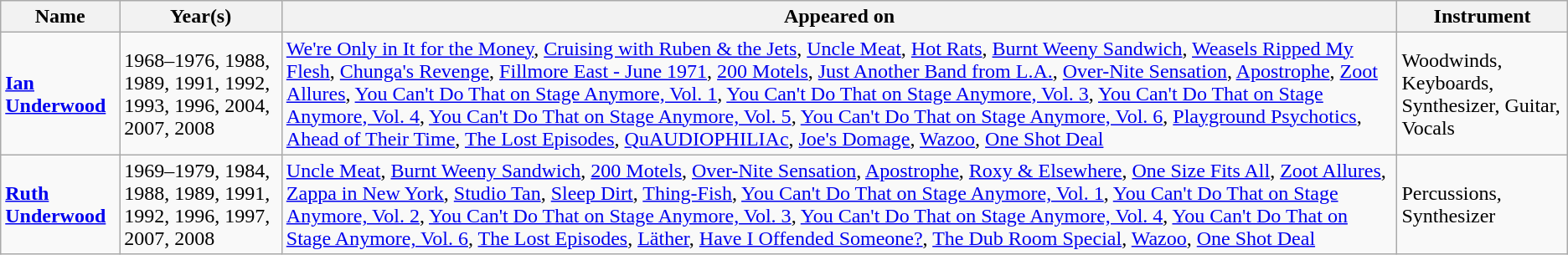<table class="wikitable">
<tr>
<th>Name</th>
<th>Year(s)</th>
<th>Appeared on</th>
<th>Instrument</th>
</tr>
<tr>
<td><strong><a href='#'>Ian Underwood</a></strong></td>
<td>1968–1976, 1988, 1989, 1991, 1992, 1993, 1996, 2004, 2007, 2008</td>
<td><a href='#'>We're Only in It for the Money</a>, <a href='#'>Cruising with Ruben & the Jets</a>, <a href='#'>Uncle Meat</a>, <a href='#'>Hot Rats</a>, <a href='#'>Burnt Weeny Sandwich</a>, <a href='#'>Weasels Ripped My Flesh</a>, <a href='#'>Chunga's Revenge</a>, <a href='#'>Fillmore East - June 1971</a>, <a href='#'>200 Motels</a>, <a href='#'>Just Another Band from L.A.</a>, <a href='#'>Over-Nite Sensation</a>, <a href='#'>Apostrophe</a>, <a href='#'>Zoot Allures</a>, <a href='#'>You Can't Do That on Stage Anymore, Vol. 1</a>, <a href='#'>You Can't Do That on Stage Anymore, Vol. 3</a>, <a href='#'>You Can't Do That on Stage Anymore, Vol. 4</a>, <a href='#'>You Can't Do That on Stage Anymore, Vol. 5</a>, <a href='#'>You Can't Do That on Stage Anymore, Vol. 6</a>, <a href='#'>Playground Psychotics</a>, <a href='#'>Ahead of Their Time</a>, <a href='#'>The Lost Episodes</a>, <a href='#'>QuAUDIOPHILIAc</a>, <a href='#'>Joe's Domage</a>, <a href='#'>Wazoo</a>, <a href='#'>One Shot Deal</a></td>
<td>Woodwinds, Keyboards, Synthesizer, Guitar, Vocals</td>
</tr>
<tr>
<td><strong><a href='#'>Ruth Underwood</a></strong></td>
<td>1969–1979, 1984, 1988, 1989, 1991, 1992, 1996, 1997, 2007, 2008</td>
<td><a href='#'>Uncle Meat</a>, <a href='#'>Burnt Weeny Sandwich</a>, <a href='#'>200 Motels</a>, <a href='#'>Over-Nite Sensation</a>, <a href='#'>Apostrophe</a>, <a href='#'>Roxy & Elsewhere</a>, <a href='#'>One Size Fits All</a>, <a href='#'>Zoot Allures</a>, <a href='#'>Zappa in New York</a>, <a href='#'>Studio Tan</a>, <a href='#'>Sleep Dirt</a>, <a href='#'>Thing-Fish</a>, <a href='#'>You Can't Do That on Stage Anymore, Vol. 1</a>, <a href='#'>You Can't Do That on Stage Anymore, Vol. 2</a>, <a href='#'>You Can't Do That on Stage Anymore, Vol. 3</a>, <a href='#'>You Can't Do That on Stage Anymore, Vol. 4</a>, <a href='#'>You Can't Do That on Stage Anymore, Vol. 6</a>, <a href='#'>The Lost Episodes</a>, <a href='#'>Läther</a>, <a href='#'>Have I Offended Someone?</a>, <a href='#'>The Dub Room Special</a>, <a href='#'>Wazoo</a>, <a href='#'>One Shot Deal</a></td>
<td>Percussions, Synthesizer</td>
</tr>
</table>
